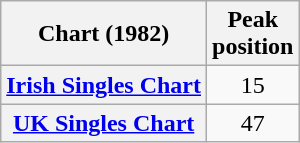<table class="wikitable sortable plainrowheaders" style="text-align:center;">
<tr>
<th align="left">Chart (1982)</th>
<th align="left">Peak<br>position</th>
</tr>
<tr>
<th scope="row"><a href='#'>Irish Singles Chart</a></th>
<td>15</td>
</tr>
<tr>
<th scope="row"><a href='#'>UK Singles Chart</a></th>
<td>47</td>
</tr>
</table>
